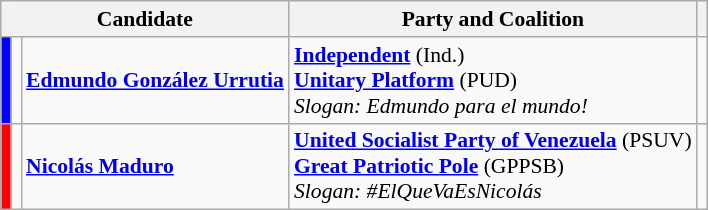<table class="wikitable sortable col2cen col3cen col4cen col5cen col7cen col8cen" style="font-size:90%;">
<tr>
<th colspan="3" width="50">Candidate</th>
<th>Party and Coalition</th>
<th></th>
</tr>
<tr>
<td bgcolor="blue"></td>
<td></td>
<td><strong><a href='#'>Edmundo González Urrutia</a></strong></td>
<td><strong><a href='#'>Independent</a></strong> (Ind.)<br><strong><a href='#'>Unitary Platform</a></strong> (PUD)<br><em>Slogan: Edmundo para el mundo!</em></td>
<td></td>
</tr>
<tr>
<td bgcolor="red"></td>
<td></td>
<td><strong><a href='#'>Nicolás Maduro</a></strong></td>
<td><strong><a href='#'>United Socialist Party of Venezuela</a></strong> (PSUV)<br><strong><a href='#'>Great Patriotic Pole</a></strong> (GPPSB)<br><em>Slogan: #ElQueVaEsNicolás</em></td>
<td></td>
</tr>
</table>
